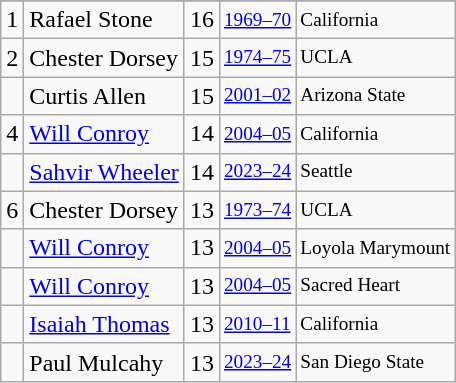<table class="wikitable">
<tr>
</tr>
<tr>
<td>1</td>
<td>Rafael Stone</td>
<td>16</td>
<td style="font-size:80%;"><a href='#'>1969–70</a></td>
<td style="font-size:80%;">California</td>
</tr>
<tr>
<td>2</td>
<td>Chester Dorsey</td>
<td>15</td>
<td style="font-size:80%;"><a href='#'>1974–75</a></td>
<td style="font-size:80%;">UCLA</td>
</tr>
<tr>
<td></td>
<td>Curtis Allen</td>
<td>15</td>
<td style="font-size:80%;"><a href='#'>2001–02</a></td>
<td style="font-size:80%;">Arizona State</td>
</tr>
<tr>
<td>4</td>
<td><a href='#'>Will Conroy</a></td>
<td>14</td>
<td style="font-size:80%;"><a href='#'>2004–05</a></td>
<td style="font-size:80%;">California</td>
</tr>
<tr>
<td></td>
<td><a href='#'>Sahvir Wheeler</a></td>
<td>14</td>
<td style="font-size:80%;"><a href='#'>2023–24</a></td>
<td style="font-size:80%;">Seattle</td>
</tr>
<tr>
<td>6</td>
<td>Chester Dorsey</td>
<td>13</td>
<td style="font-size:80%;"><a href='#'>1973–74</a></td>
<td style="font-size:80%;">UCLA</td>
</tr>
<tr>
<td></td>
<td><a href='#'>Will Conroy</a></td>
<td>13</td>
<td style="font-size:80%;"><a href='#'>2004–05</a></td>
<td style="font-size:80%;">Loyola Marymount</td>
</tr>
<tr>
<td></td>
<td><a href='#'>Will Conroy</a></td>
<td>13</td>
<td style="font-size:80%;"><a href='#'>2004–05</a></td>
<td style="font-size:80%;">Sacred Heart</td>
</tr>
<tr>
<td></td>
<td><a href='#'>Isaiah Thomas</a></td>
<td>13</td>
<td style="font-size:80%;"><a href='#'>2010–11</a></td>
<td style="font-size:80%;">California</td>
</tr>
<tr>
<td></td>
<td>Paul Mulcahy</td>
<td>13</td>
<td style="font-size:80%;"><a href='#'>2023–24</a></td>
<td style="font-size:80%;">San Diego State</td>
</tr>
</table>
